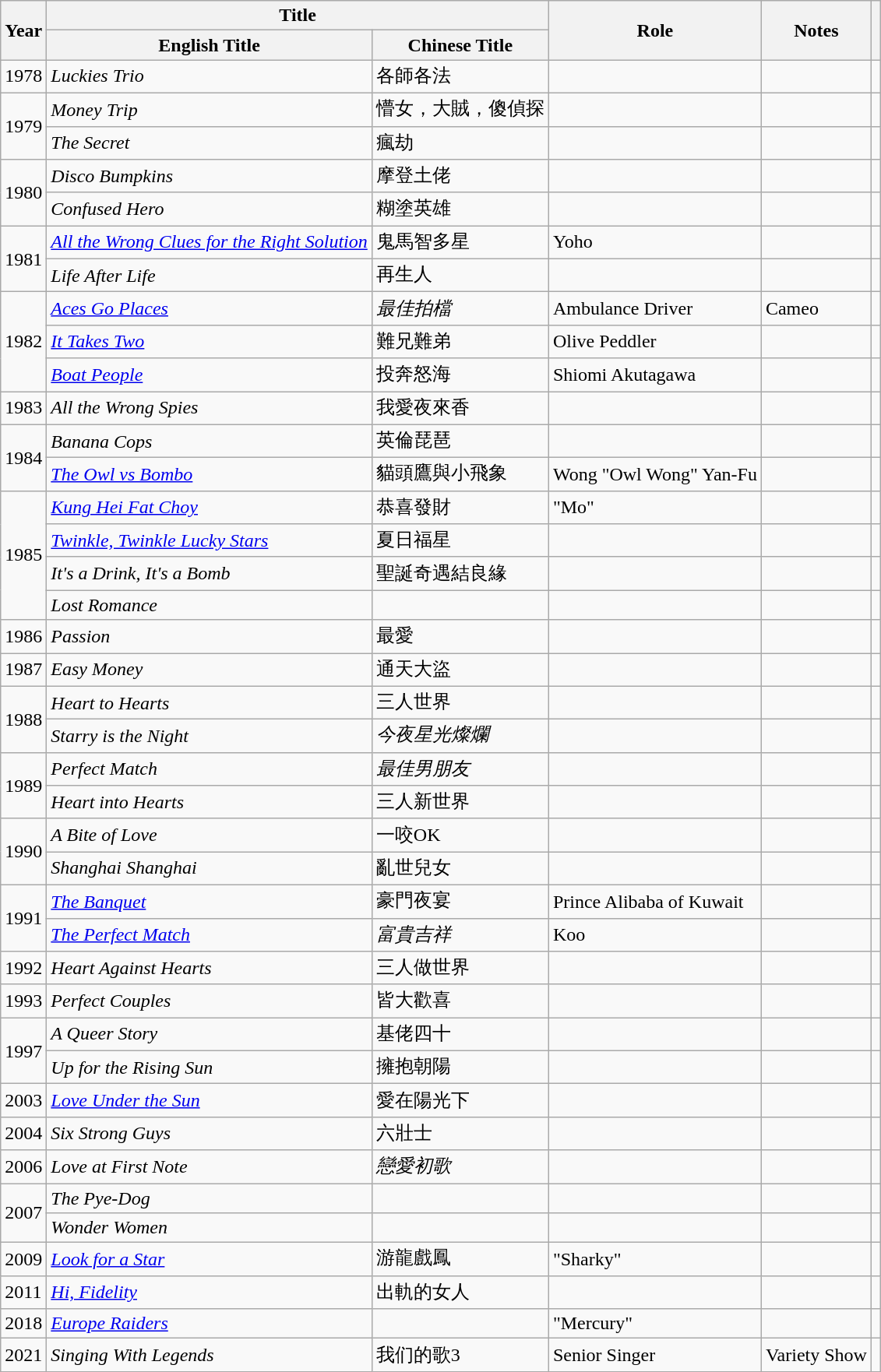<table class="wikitable sortable">
<tr>
<th rowspan="2">Year</th>
<th colspan="2">Title</th>
<th rowspan="2" class="unsortable">Role</th>
<th rowspan="2" class="unsortable">Notes</th>
<th rowspan="2" class="unsortable"></th>
</tr>
<tr>
<th class="unsortable">English Title</th>
<th class="unsortable">Chinese Title</th>
</tr>
<tr>
<td>1978</td>
<td><em>Luckies Trio</em></td>
<td>各師各法</td>
<td></td>
<td></td>
<td></td>
</tr>
<tr>
<td rowspan="2">1979</td>
<td><em>Money Trip</em></td>
<td>懵女，大賊，傻偵探</td>
<td></td>
<td></td>
<td></td>
</tr>
<tr>
<td><em>The Secret</em></td>
<td>瘋劫</td>
<td></td>
<td></td>
<td></td>
</tr>
<tr>
<td rowspan="2">1980</td>
<td><em>Disco Bumpkins</em></td>
<td>摩登土佬</td>
<td></td>
<td></td>
<td></td>
</tr>
<tr>
<td><em>Confused Hero</em></td>
<td>糊塗英雄</td>
<td></td>
<td></td>
<td></td>
</tr>
<tr>
<td rowspan="2">1981</td>
<td><em><a href='#'>All the Wrong Clues for the Right Solution</a></em></td>
<td>鬼馬智多星</td>
<td>Yoho</td>
<td></td>
<td></td>
</tr>
<tr>
<td><em>Life After Life</em></td>
<td>再生人</td>
<td></td>
<td></td>
<td></td>
</tr>
<tr>
<td rowspan="3">1982</td>
<td><em><a href='#'>Aces Go Places</a></em></td>
<td><em>最佳拍檔</em></td>
<td>Ambulance Driver</td>
<td>Cameo</td>
<td></td>
</tr>
<tr>
<td><em><a href='#'>It Takes Two</a></em></td>
<td>難兄難弟</td>
<td>Olive Peddler</td>
<td></td>
<td></td>
</tr>
<tr>
<td><em><a href='#'>Boat People</a></em></td>
<td>投奔怒海</td>
<td>Shiomi Akutagawa</td>
<td></td>
<td></td>
</tr>
<tr>
<td>1983</td>
<td><em>All the Wrong Spies</em></td>
<td>我愛夜來香</td>
<td></td>
<td></td>
<td></td>
</tr>
<tr>
<td rowspan="2">1984</td>
<td><em>Banana Cops</em></td>
<td>英倫琵琶</td>
<td></td>
<td></td>
<td></td>
</tr>
<tr>
<td><em><a href='#'>The Owl vs Bombo</a></em></td>
<td>貓頭鷹與小飛象</td>
<td>Wong "Owl Wong" Yan-Fu</td>
<td></td>
<td></td>
</tr>
<tr>
<td rowspan="4">1985</td>
<td><em><a href='#'>Kung Hei Fat Choy</a></em></td>
<td>恭喜發財</td>
<td>"Mo"</td>
<td></td>
<td></td>
</tr>
<tr>
<td><em><a href='#'>Twinkle, Twinkle Lucky Stars</a></em></td>
<td>夏日福星</td>
<td></td>
<td></td>
<td></td>
</tr>
<tr>
<td><em>It's a Drink, It's a Bomb</em></td>
<td>聖誕奇遇結良緣</td>
<td></td>
<td></td>
<td></td>
</tr>
<tr>
<td><em>Lost Romance</em></td>
<td></td>
<td></td>
<td></td>
<td></td>
</tr>
<tr>
<td>1986</td>
<td><em>Passion</em></td>
<td>最愛</td>
<td></td>
<td></td>
<td></td>
</tr>
<tr>
<td>1987</td>
<td><em>Easy Money</em></td>
<td>通天大盜</td>
<td></td>
<td></td>
<td></td>
</tr>
<tr>
<td rowspan="2">1988</td>
<td><em>Heart to Hearts</em></td>
<td>三人世界</td>
<td></td>
<td></td>
<td></td>
</tr>
<tr>
<td><em>Starry is the Night</em></td>
<td><em>今夜星光燦爛</em></td>
<td></td>
<td></td>
<td></td>
</tr>
<tr>
<td rowspan="2">1989</td>
<td><em>Perfect Match</em></td>
<td><em>最佳男朋友</em></td>
<td></td>
<td></td>
<td></td>
</tr>
<tr>
<td><em>Heart into Hearts</em></td>
<td>三人新世界</td>
<td></td>
<td></td>
<td></td>
</tr>
<tr>
<td rowspan="2">1990</td>
<td><em>A Bite of Love</em></td>
<td>一咬OK</td>
<td></td>
<td></td>
<td></td>
</tr>
<tr>
<td><em>Shanghai Shanghai</em></td>
<td>亂世兒女</td>
<td></td>
<td></td>
<td></td>
</tr>
<tr>
<td rowspan="2">1991</td>
<td><em><a href='#'>The Banquet</a></em></td>
<td>豪門夜宴</td>
<td>Prince Alibaba of Kuwait</td>
<td></td>
<td></td>
</tr>
<tr>
<td><em><a href='#'>The Perfect Match</a></em></td>
<td><em>富貴吉祥</em></td>
<td>Koo</td>
<td></td>
<td></td>
</tr>
<tr>
<td>1992</td>
<td><em>Heart Against Hearts</em></td>
<td>三人做世界</td>
<td></td>
<td></td>
<td></td>
</tr>
<tr>
<td>1993</td>
<td><em>Perfect Couples</em></td>
<td>皆大歡喜</td>
<td></td>
<td></td>
<td></td>
</tr>
<tr>
<td rowspan="2">1997</td>
<td><em>A Queer Story</em></td>
<td>基佬四十</td>
<td></td>
<td></td>
<td></td>
</tr>
<tr>
<td><em>Up for the Rising Sun</em></td>
<td>擁抱朝陽</td>
<td></td>
<td></td>
<td></td>
</tr>
<tr>
<td>2003</td>
<td><em><a href='#'>Love Under the Sun</a></em></td>
<td>愛在陽光下</td>
<td></td>
<td></td>
<td></td>
</tr>
<tr>
<td>2004</td>
<td><em>Six Strong Guys</em></td>
<td>六壯士</td>
<td></td>
<td></td>
<td></td>
</tr>
<tr>
<td>2006</td>
<td><em>Love at First Note</em></td>
<td><em>戀愛初歌</em></td>
<td></td>
<td></td>
<td></td>
</tr>
<tr>
<td rowspan="2">2007</td>
<td><em>The Pye-Dog</em></td>
<td></td>
<td></td>
<td></td>
<td></td>
</tr>
<tr>
<td><em>Wonder Women</em></td>
<td></td>
<td></td>
<td></td>
<td></td>
</tr>
<tr>
<td>2009</td>
<td><em><a href='#'>Look for a Star</a></em></td>
<td>游龍戲鳳</td>
<td>"Sharky"</td>
<td></td>
<td></td>
</tr>
<tr>
<td>2011</td>
<td><em><a href='#'>Hi, Fidelity</a></em></td>
<td>出軌的女人</td>
<td></td>
<td></td>
<td></td>
</tr>
<tr>
<td>2018</td>
<td><em><a href='#'>Europe Raiders</a></em></td>
<td></td>
<td>"Mercury"</td>
<td></td>
<td></td>
</tr>
<tr>
<td>2021</td>
<td><em>Singing With Legends</em></td>
<td>我们的歌3</td>
<td>Senior Singer</td>
<td>Variety Show</td>
<td></td>
</tr>
</table>
